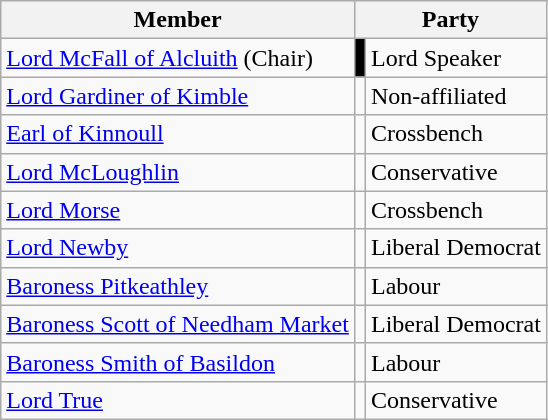<table class="wikitable">
<tr>
<th>Member</th>
<th colspan=2>Party</th>
</tr>
<tr>
<td><a href='#'>Lord McFall of Alcluith</a> (Chair)</td>
<td style="background: #000000"></td>
<td>Lord Speaker</td>
</tr>
<tr>
<td><a href='#'>Lord Gardiner of Kimble</a></td>
<td></td>
<td>Non-affiliated</td>
</tr>
<tr>
<td><a href='#'>Earl of Kinnoull</a></td>
<td></td>
<td>Crossbench</td>
</tr>
<tr>
<td><a href='#'>Lord McLoughlin</a></td>
<td></td>
<td>Conservative</td>
</tr>
<tr>
<td><a href='#'>Lord Morse</a></td>
<td></td>
<td>Crossbench</td>
</tr>
<tr>
<td><a href='#'>Lord Newby</a></td>
<td></td>
<td>Liberal Democrat</td>
</tr>
<tr>
<td><a href='#'>Baroness Pitkeathley</a></td>
<td></td>
<td>Labour</td>
</tr>
<tr>
<td><a href='#'>Baroness Scott of Needham Market</a></td>
<td></td>
<td>Liberal Democrat</td>
</tr>
<tr>
<td><a href='#'>Baroness Smith of Basildon</a></td>
<td></td>
<td>Labour</td>
</tr>
<tr>
<td><a href='#'>Lord True</a></td>
<td></td>
<td>Conservative</td>
</tr>
</table>
